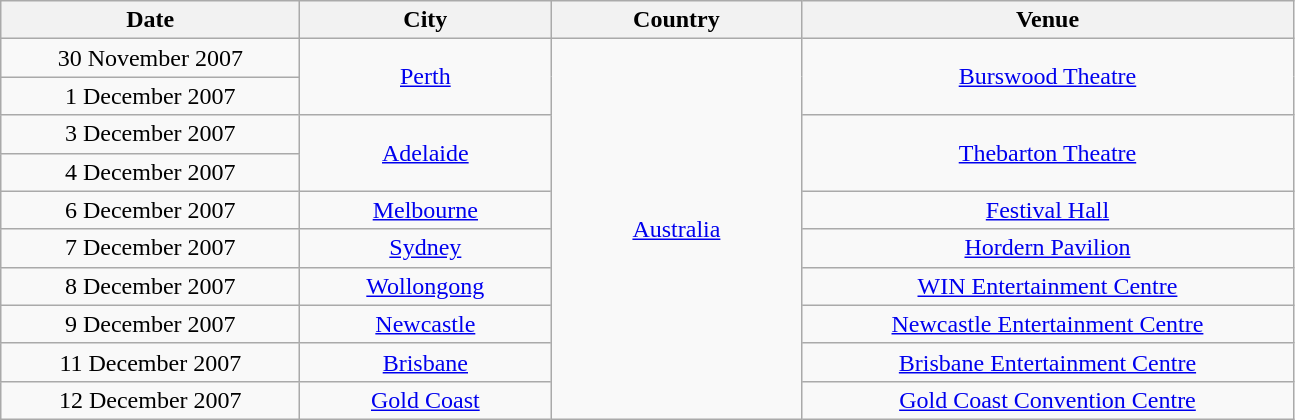<table class="wikitable" style="text-align:center;">
<tr>
<th scope="col" style="width:12em;">Date</th>
<th scope="col" style="width:10em;">City</th>
<th scope="col" style="width:10em;">Country</th>
<th scope="col" style="width:20em;">Venue</th>
</tr>
<tr>
<td>30 November 2007</td>
<td rowspan="2"><a href='#'>Perth</a></td>
<td rowspan="10"><a href='#'>Australia</a></td>
<td rowspan="2"><a href='#'>Burswood Theatre</a></td>
</tr>
<tr>
<td>1 December 2007</td>
</tr>
<tr>
<td>3 December 2007</td>
<td rowspan="2"><a href='#'>Adelaide</a></td>
<td rowspan="2"><a href='#'>Thebarton Theatre</a></td>
</tr>
<tr>
<td>4 December 2007</td>
</tr>
<tr>
<td>6 December 2007</td>
<td><a href='#'>Melbourne</a></td>
<td><a href='#'>Festival Hall</a></td>
</tr>
<tr>
<td>7 December 2007</td>
<td><a href='#'>Sydney</a></td>
<td><a href='#'>Hordern Pavilion</a></td>
</tr>
<tr>
<td>8 December 2007</td>
<td><a href='#'>Wollongong</a></td>
<td><a href='#'>WIN Entertainment Centre</a></td>
</tr>
<tr>
<td>9 December 2007</td>
<td><a href='#'>Newcastle</a></td>
<td><a href='#'>Newcastle Entertainment Centre</a></td>
</tr>
<tr>
<td>11 December 2007</td>
<td><a href='#'>Brisbane</a></td>
<td><a href='#'>Brisbane Entertainment Centre</a></td>
</tr>
<tr>
<td>12 December 2007</td>
<td><a href='#'>Gold Coast</a></td>
<td><a href='#'>Gold Coast Convention Centre</a></td>
</tr>
</table>
